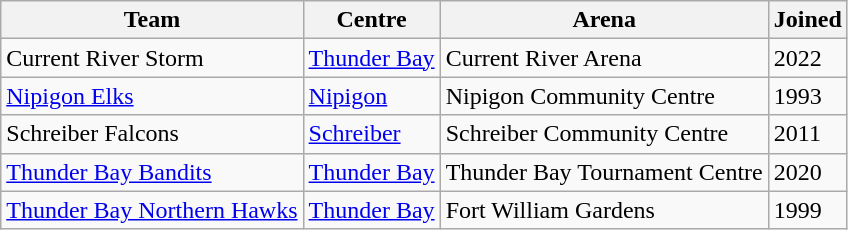<table class="wikitable">
<tr>
<th>Team</th>
<th>Centre</th>
<th>Arena</th>
<th>Joined</th>
</tr>
<tr>
<td>Current River Storm</td>
<td><a href='#'>Thunder Bay</a></td>
<td>Current River Arena</td>
<td>2022</td>
</tr>
<tr>
<td><a href='#'>Nipigon Elks</a></td>
<td><a href='#'>Nipigon</a></td>
<td>Nipigon Community Centre</td>
<td>1993</td>
</tr>
<tr>
<td>Schreiber Falcons</td>
<td><a href='#'>Schreiber</a></td>
<td>Schreiber Community Centre</td>
<td>2011</td>
</tr>
<tr>
<td><a href='#'>Thunder Bay Bandits</a></td>
<td><a href='#'>Thunder Bay</a></td>
<td>Thunder Bay Tournament Centre</td>
<td>2020</td>
</tr>
<tr>
<td><a href='#'>Thunder Bay Northern Hawks</a></td>
<td><a href='#'>Thunder Bay</a></td>
<td>Fort William Gardens</td>
<td>1999</td>
</tr>
</table>
